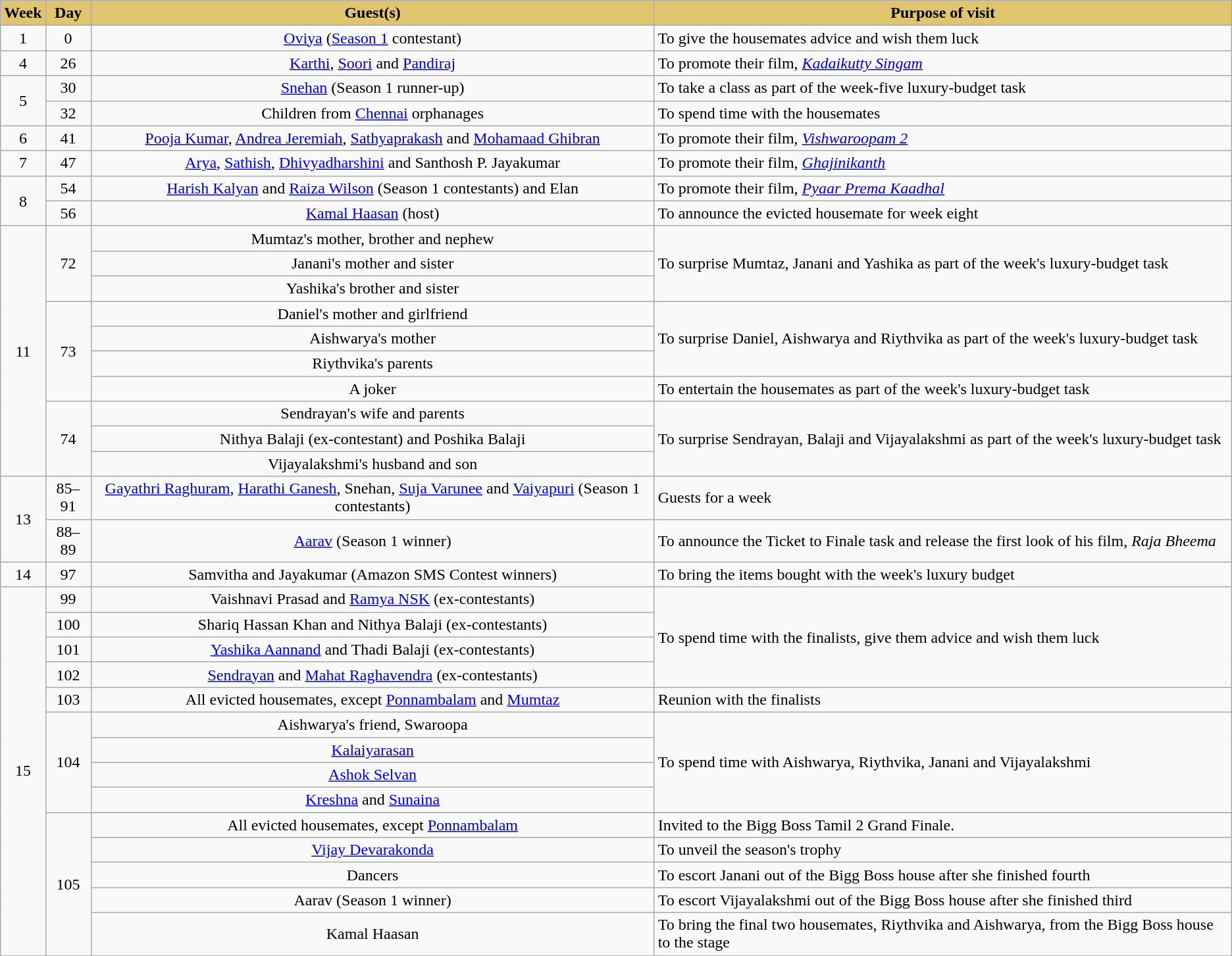<table class="wikitable">
<tr>
<th style="background:#e0c56e; color:black;">Week</th>
<th style="background:#e0c56e; color:black;">Day</th>
<th style="background:#e0c56e; color:black;">Guest(s)</th>
<th style="background:#e0c56e; color:black;">Purpose of visit</th>
</tr>
<tr>
<td align=center>1</td>
<td align=center>0</td>
<td align=center><a href='#'>Oviya</a> (<a href='#'>Season 1</a> contestant)</td>
<td>To give the housemates advice and wish them luck</td>
</tr>
<tr>
<td style="text-align:center;">4</td>
<td align=center>26</td>
<td align=center><a href='#'>Karthi</a>, <a href='#'>Soori</a> and <a href='#'>Pandiraj</a></td>
<td>To promote their film, <em><a href='#'>Kadaikutty Singam</a></em></td>
</tr>
<tr>
<td style="text-align:center;" rowspan="2">5</td>
<td align=center>30</td>
<td align=center><a href='#'>Snehan</a> (Season 1 runner-up)</td>
<td>To take a class as part of the week-five luxury-budget task</td>
</tr>
<tr>
<td align=center>32</td>
<td align=center>Children from <a href='#'>Chennai</a> orphanages</td>
<td>To spend time with the housemates</td>
</tr>
<tr>
<td align=center>6</td>
<td align=center>41</td>
<td align=center><a href='#'>Pooja Kumar</a>, <a href='#'>Andrea Jeremiah</a>, <a href='#'>Sathyaprakash</a> and <a href='#'>Mohamaad Ghibran</a></td>
<td>To promote their film, <em><a href='#'>Vishwaroopam 2</a></em></td>
</tr>
<tr>
<td align=center>7</td>
<td align=center>47</td>
<td align=center><a href='#'>Arya</a>, <a href='#'>Sathish</a>, <a href='#'>Dhivyadharshini</a> and Santhosh P. Jayakumar</td>
<td>To promote their film, <em><a href='#'>Ghajinikanth</a></em></td>
</tr>
<tr>
<td style="text-align:center;" rowspan="2">8</td>
<td align=center>54</td>
<td align=center><a href='#'>Harish Kalyan</a> and <a href='#'>Raiza Wilson</a> (Season 1 contestants) and Elan</td>
<td>To promote their film, <em><a href='#'>Pyaar Prema Kaadhal</a></em></td>
</tr>
<tr>
<td align=center>56</td>
<td align=center><a href='#'>Kamal Haasan</a> (host)</td>
<td>To announce the evicted housemate for week eight</td>
</tr>
<tr>
<td style="text-align:center;" rowspan="10">11</td>
<td style="text-align:center;" rowspan="3">72</td>
<td align=center>Mumtaz's mother, brother and nephew</td>
<td rowspan=3>To surprise Mumtaz, Janani and Yashika as part of the week's luxury-budget task</td>
</tr>
<tr>
<td align=center>Janani's mother and sister</td>
</tr>
<tr>
<td align=center>Yashika's brother and sister</td>
</tr>
<tr>
<td style="text-align:center;" rowspan="4">73</td>
<td align=center>Daniel's mother and girlfriend</td>
<td rowspan=3>To surprise Daniel, Aishwarya and Riythvika as part of the week's luxury-budget task</td>
</tr>
<tr>
<td align=center>Aishwarya's mother</td>
</tr>
<tr>
<td align=center>Riythvika's parents</td>
</tr>
<tr>
<td align=center>A joker</td>
<td>To entertain the housemates as part of the week's luxury-budget task</td>
</tr>
<tr>
<td style="text-align:center;" rowspan="3">74</td>
<td align=center>Sendrayan's wife and parents</td>
<td rowspan=3>To surprise Sendrayan, Balaji and Vijayalakshmi as part of the week's luxury-budget task</td>
</tr>
<tr>
<td align=center>Nithya Balaji (ex-contestant) and Poshika Balaji</td>
</tr>
<tr>
<td align=center>Vijayalakshmi's husband and son</td>
</tr>
<tr>
<td style="text-align:center;" rowspan="2">13</td>
<td align=center>85–91</td>
<td align=center><a href='#'>Gayathri Raghuram</a>, <a href='#'>Harathi Ganesh</a>, Snehan, <a href='#'>Suja Varunee</a> and <a href='#'>Vaiyapuri</a> (Season 1 contestants)</td>
<td>Guests for a week</td>
</tr>
<tr>
<td align=center>88–89</td>
<td align=center><a href='#'>Aarav</a> (Season 1 winner)</td>
<td>To announce the Ticket to Finale task and release the first look of his film, <em>Raja Bheema</em></td>
</tr>
<tr>
<td align=center>14</td>
<td align=center>97</td>
<td align=center>Samvitha and Jayakumar (Amazon SMS Contest winners)</td>
<td>To bring the items bought with the week's luxury budget</td>
</tr>
<tr>
<td style="text-align:center;" rowspan="15">15</td>
<td align=center>99</td>
<td align=center>Vaishnavi Prasad and <a href='#'>Ramya NSK</a> (ex-contestants)</td>
<td rowspan="4">To spend time with the finalists, give them advice and wish them luck</td>
</tr>
<tr>
<td align=center>100</td>
<td align=center>Shariq Hassan Khan and Nithya Balaji (ex-contestants)</td>
</tr>
<tr>
<td align=center>101</td>
<td align=center><a href='#'>Yashika Aannand</a> and Thadi Balaji (ex-contestants)</td>
</tr>
<tr>
<td align=center>102</td>
<td align=center><a href='#'>Sendrayan</a> and <a href='#'>Mahat Raghavendra</a> (ex-contestants)</td>
</tr>
<tr>
<td align=center>103</td>
<td align=center>All evicted housemates, except <a href='#'>Ponnambalam</a> and <a href='#'>Mumtaz</a></td>
<td>Reunion with the finalists</td>
</tr>
<tr>
<td style="text-align:center;" rowspan="4">104</td>
<td align=center>Aishwarya's friend, Swaroopa</td>
<td rowspan=4>To spend time with Aishwarya, Riythvika, Janani and Vijayalakshmi</td>
</tr>
<tr>
<td align=center><a href='#'>Kalaiyarasan</a></td>
</tr>
<tr>
<td align=center><a href='#'>Ashok Selvan</a></td>
</tr>
<tr>
<td align=center><a href='#'>Kreshna</a> and <a href='#'>Sunaina</a></td>
</tr>
<tr>
<td style="text-align:center;" rowspan="6">105</td>
</tr>
<tr>
<td align=center>All evicted housemates, except <a href='#'>Ponnambalam</a></td>
<td>Invited to the Bigg Boss Tamil 2 Grand Finale.</td>
</tr>
<tr>
<td align=center><a href='#'>Vijay Devarakonda</a></td>
<td>To unveil the season's trophy</td>
</tr>
<tr>
<td align=center>Dancers</td>
<td>To escort Janani out of the Bigg Boss house after she finished fourth</td>
</tr>
<tr>
<td align=center>Aarav (Season 1 winner)</td>
<td>To escort Vijayalakshmi out of the Bigg Boss house after she finished third</td>
</tr>
<tr>
<td align=center>Kamal Haasan</td>
<td>To bring the final two housemates, Riythvika and Aishwarya, from the Bigg Boss house to the stage</td>
</tr>
</table>
